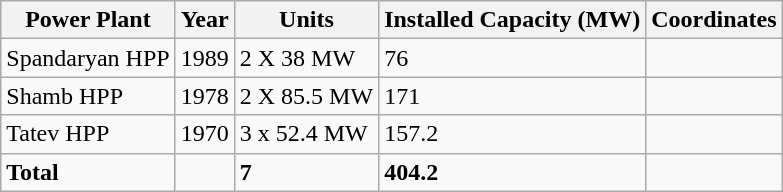<table class="wikitable">
<tr>
<th>Power Plant</th>
<th>Year</th>
<th>Units</th>
<th>Installed Capacity (MW)</th>
<th>Coordinates</th>
</tr>
<tr>
<td>Spandaryan HPP</td>
<td>1989</td>
<td>2 X 38 MW</td>
<td>76</td>
<td></td>
</tr>
<tr>
<td>Shamb HPP</td>
<td>1978</td>
<td>2 X 85.5 MW</td>
<td>171</td>
<td></td>
</tr>
<tr>
<td>Tatev HPP</td>
<td>1970</td>
<td>3 x 52.4 MW</td>
<td>157.2</td>
<td></td>
</tr>
<tr>
<td><strong>Total</strong></td>
<td></td>
<td><strong>7</strong></td>
<td><strong>404.2</strong></td>
<td></td>
</tr>
</table>
